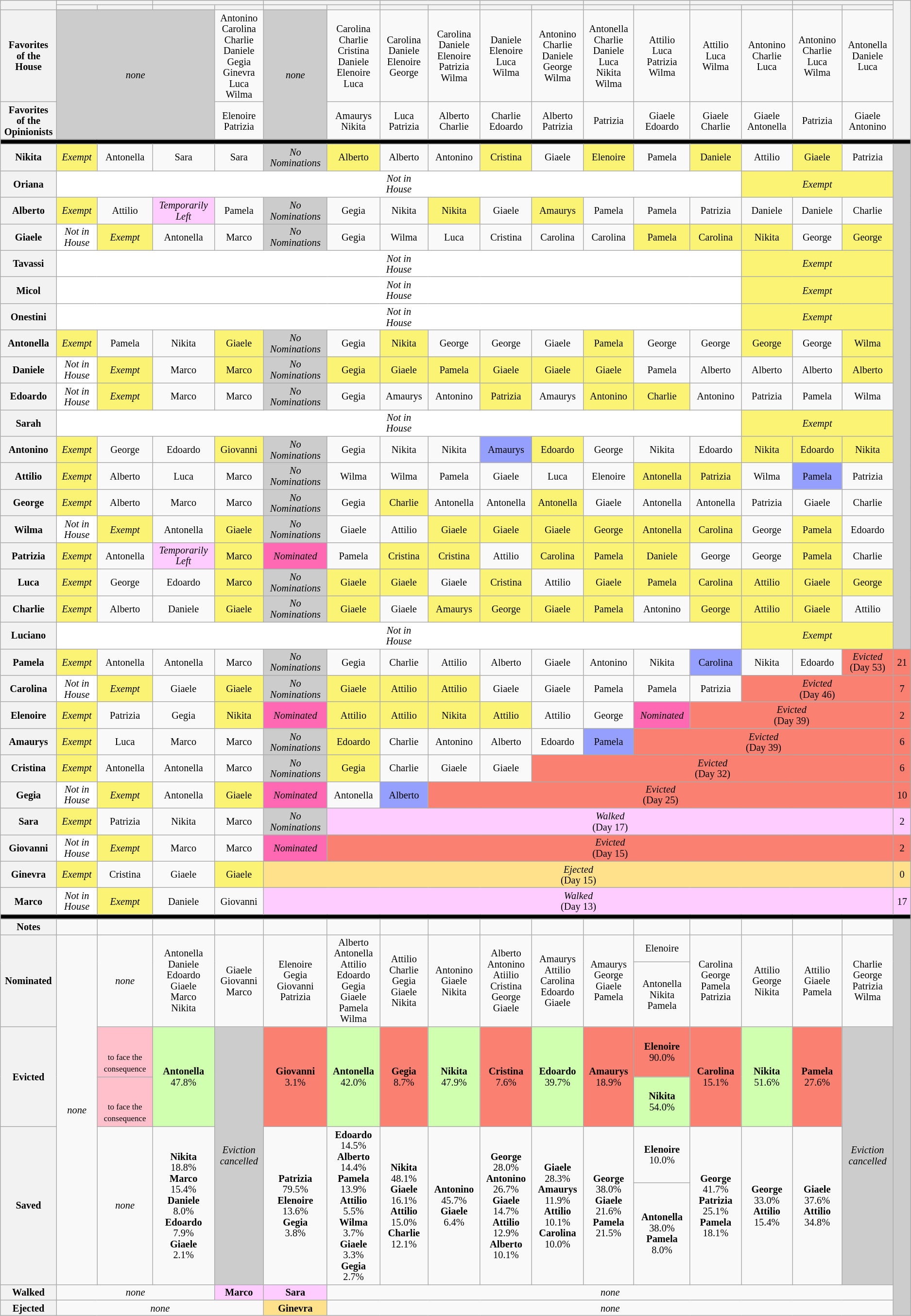<table class="wikitable" style="text-align:center; font-size:85%; line-height:15px;">
<tr>
<th rowspan="2" style="width:1%"></th>
<th colspan="2" style="width:5%"></th>
<th colspan="2" style="width:5%"></th>
<th colspan="2" style="width:5%"></th>
<th colspan="2" style="width:5%"></th>
<th colspan="2" style="width:5%"></th>
<th colspan="2" style="width:5%"></th>
<th colspan="2" style="width:5%"></th>
<th colspan="2" style="width:5%"></th>
<th rowspan="4" style="width:1%"></th>
</tr>
<tr>
<th></th>
<th></th>
<th></th>
<th></th>
<th></th>
<th></th>
<th></th>
<th></th>
<th></th>
<th></th>
<th></th>
<th></th>
<th></th>
<th></th>
<th></th>
<th></th>
</tr>
<tr>
<th>Favorites<br>of the<br>House</th>
<td rowspan="2" colspan="3" style="background:#CCC"><em>none</em></td>
<td>Antonino<br>Carolina<br>Charlie<br>Daniele<br>Gegia<br>Ginevra<br>Luca<br>Wilma</td>
<td rowspan="2" style="background:#CCC"><em>none</em></td>
<td>Carolina<br>Charlie<br>Cristina<br>Daniele<br>Elenoire<br>Luca</td>
<td>Carolina<br>Daniele<br>Elenoire<br>George</td>
<td>Carolina<br>Daniele<br>Elenoire<br>Patrizia<br>Wilma</td>
<td>Daniele<br>Elenoire<br>Luca<br>Wilma</td>
<td>Antonino<br>Charlie<br>Daniele<br>George<br>Wilma</td>
<td>Antonella<br>Charlie<br>Daniele<br>Luca<br>Nikita<br>Wilma</td>
<td>Attilio<br>Luca<br>Patrizia<br>Wilma</td>
<td>Attilio<br>Luca<br>Wilma</td>
<td>Antonino<br>Charlie<br>Luca</td>
<td>Antonino<br>Charlie<br>Luca<br>Wilma</td>
<td>Antonella<br>Daniele<br>Luca</td>
</tr>
<tr>
<th>Favorites<br>of the<br>Opinionists</th>
<td>Elenoire<br>Patrizia</td>
<td>Amaurys<br>Nikita</td>
<td>Luca<br>Patrizia</td>
<td>Alberto<br>Charlie</td>
<td>Charlie<br>Edoardo</td>
<td>Alberto<br>Patrizia</td>
<td>Patrizia</td>
<td>Giaele<br>Edoardo<br></td>
<td>Giaele<br>Charlie<br></td>
<td>Giaele<br>Antonella<br></td>
<td>Patrizia</td>
<td>Giaele<br>Antonino<br></td>
</tr>
<tr>
<th colspan="18" style="background:#000"></th>
</tr>
<tr>
<th>Nikita</th>
<td style="background:#FBF373"><em>Exempt</em></td>
<td>Antonella</td>
<td>Sara</td>
<td>Sara</td>
<td style="background:#CCC"><em>No<br>Nominations</em></td>
<td style="background:#FBF373">Alberto</td>
<td>Alberto</td>
<td>Antonino</td>
<td style="background:#FBF373">Cristina</td>
<td>Giaele</td>
<td style="background:#FBF373">Elenoire</td>
<td>Pamela</td>
<td style="background:#FBF373">Daniele</td>
<td>Attilio</td>
<td style="background:#FBF373">Giaele</td>
<td>Patrizia</td>
<td rowspan="19" style="background:#ccc;"></td>
</tr>
<tr>
<th>Oriana</th>
<td colspan="13" style="background:white"><em>Not in<br>House</em></td>
<td colspan="3" style="background:#FBF373;"><em>Exempt</em></td>
</tr>
<tr>
<th>Alberto</th>
<td style="background:#FBF373"><em>Exempt</em></td>
<td>Attilio</td>
<td style="background:#FCF"><em>Temporarily<br>Left</em></td>
<td>Pamela</td>
<td style="background:#CCC"><em>No<br>Nominations</em></td>
<td>Gegia</td>
<td>Nikita</td>
<td style="background:#FBF373">Nikita</td>
<td>Giaele</td>
<td style="background:#FBF373">Amaurys</td>
<td>Pamela</td>
<td>Pamela</td>
<td>Patrizia</td>
<td>Daniele</td>
<td>Daniele</td>
<td>Charlie</td>
</tr>
<tr>
<th>Giaele</th>
<td style="background:white"><em>Not in<br>House</em></td>
<td style="background:#FBF373"><em>Exempt</em></td>
<td>Antonella</td>
<td>Marco</td>
<td style="background:#CCC"><em>No<br>Nominations</em></td>
<td>Gegia</td>
<td>Wilma</td>
<td>Luca</td>
<td>Cristina</td>
<td>Carolina</td>
<td>Carolina</td>
<td style="background:#FBF373">Pamela</td>
<td style="background:#FBF373">Carolina</td>
<td style="background:#FBF373">Nikita</td>
<td>George</td>
<td style="background:#FBF373">George</td>
</tr>
<tr>
<th>Tavassi</th>
<td colspan="13" style="background:white"><em>Not in<br>House</em></td>
<td colspan="3" style="background:#FBF373;"><em>Exempt</em></td>
</tr>
<tr>
<th>Micol</th>
<td colspan="13" style="background:white"><em>Not in<br>House</em></td>
<td colspan="3" style="background:#FBF373;"><em>Exempt</em></td>
</tr>
<tr>
<th>Onestini</th>
<td colspan="13" style="background:white"><em>Not in<br>House</em></td>
<td colspan="3" style="background:#FBF373;"><em>Exempt</em></td>
</tr>
<tr>
<th>Antonella</th>
<td style="background:#FBF373"><em>Exempt</em></td>
<td>Pamela</td>
<td>Nikita</td>
<td style="background:#FBF373">Giaele</td>
<td style="background:#CCC"><em>No<br>Nominations</em></td>
<td>Gegia</td>
<td style="background:#FBF373">Nikita</td>
<td>George</td>
<td>George</td>
<td>Giaele</td>
<td style="background:#FBF373">Pamela</td>
<td>George</td>
<td>George</td>
<td style="background:#FBF373">George</td>
<td>George</td>
<td style="background:#FBF373">Wilma</td>
</tr>
<tr>
<th>Daniele</th>
<td style="background:white"><em>Not in<br>House</em></td>
<td style="background:#FBF373"><em>Exempt</em></td>
<td>Marco</td>
<td style="background:#FBF373">Marco</td>
<td style="background:#CCC"><em>No<br>Nominations</em></td>
<td style="background:#FBF373">Gegia</td>
<td style="background:#FBF373">Giaele</td>
<td style="background:#FBF373">Pamela</td>
<td style="background:#FBF373">Giaele</td>
<td style="background:#FBF373">Giaele</td>
<td style="background:#FBF373">Giaele</td>
<td>Pamela</td>
<td>Alberto</td>
<td>Alberto</td>
<td>Alberto</td>
<td style="background:#FBF373">Alberto</td>
</tr>
<tr>
<th>Edoardo</th>
<td style="background:white"><em>Not in<br>House</em></td>
<td style="background:#FBF373"><em>Exempt</em></td>
<td>Marco</td>
<td>Marco</td>
<td style="background:#CCC"><em>No<br>Nominations</em></td>
<td>Gegia</td>
<td>Amaurys</td>
<td>Antonino</td>
<td style="background:#FBF373">Patrizia</td>
<td>Amaurys</td>
<td style="background:#FBF373">Antonino</td>
<td style="background:#FBF373">Charlie</td>
<td>Antonino</td>
<td>Patrizia</td>
<td>Pamela</td>
<td>Wilma</td>
</tr>
<tr>
<th>Sarah</th>
<td colspan="13" style="background:white"><em>Not in<br>House</em></td>
<td colspan="3" style="background:#FBF373;"><em>Exempt</em></td>
</tr>
<tr>
<th>Antonino</th>
<td style="background:#FBF373"><em>Exempt</em></td>
<td>George</td>
<td>Edoardo</td>
<td style="background:#FBF373">Giovanni</td>
<td style="background:#CCC"><em>No<br>Nominations</em></td>
<td>Gegia</td>
<td>Nikita</td>
<td>Nikita</td>
<td style="background:#959FFD">Amaurys</td>
<td style="background:#FBF373">Edoardo</td>
<td>George</td>
<td>Nikita</td>
<td>Edoardo</td>
<td style="background:#FBF373">Nikita</td>
<td style="background:#FBF373">Edoardo</td>
<td style="background:#FBF373">Nikita</td>
</tr>
<tr>
<th>Attilio</th>
<td style="background:#FBF373"><em>Exempt</em></td>
<td>Alberto</td>
<td>Luca</td>
<td>Marco</td>
<td style="background:#CCC"><em>No<br>Nominations</em></td>
<td>Wilma</td>
<td>Wilma</td>
<td>Pamela</td>
<td>Giaele</td>
<td>Luca</td>
<td>Elenoire</td>
<td style="background:#FBF373">Antonella</td>
<td style="background:#FBF373">Patrizia</td>
<td>Wilma</td>
<td style="background:#959FFD">Pamela</td>
<td>Patrizia</td>
</tr>
<tr>
<th>George</th>
<td style="background:#FBF373"><em>Exempt</em></td>
<td>Alberto</td>
<td>Marco</td>
<td>Marco</td>
<td style="background:#CCC"><em>No<br>Nominations</em></td>
<td>Gegia</td>
<td style="background:#FBF373">Charlie</td>
<td>Antonella</td>
<td>Antonella</td>
<td style="background:#FBF373">Antonella</td>
<td>Giaele</td>
<td>Antonella</td>
<td>Antonella</td>
<td>Patrizia</td>
<td>Giaele</td>
<td>Charlie</td>
</tr>
<tr>
<th>Wilma</th>
<td style="background:white"><em>Not in<br>House</em></td>
<td style="background:#FBF373"><em>Exempt</em></td>
<td>Antonella</td>
<td style="background:#FBF373">Giaele</td>
<td style="background:#CCC"><em>No<br>Nominations</em></td>
<td>Giaele</td>
<td>Attilio</td>
<td style="background:#FBF373">Giaele</td>
<td style="background:#FBF373">Giaele</td>
<td style="background:#FBF373">Giaele</td>
<td style="background:#FBF373">George</td>
<td style="background:#FBF373">Antonella</td>
<td style="background:#FBF373">Carolina</td>
<td>George</td>
<td style="background:#FBF373">Pamela</td>
<td>Edoardo</td>
</tr>
<tr>
<th>Patrizia</th>
<td style="background:#FBF373"><em>Exempt</em></td>
<td>Antonella</td>
<td style="background:#FCF"><em>Temporarily<br>Left</em></td>
<td style="background:#FBF373">Marco</td>
<td style="background:#FF69B4"><em>Nominated</em></td>
<td>Pamela</td>
<td style="background:#FBF373">Cristina</td>
<td style="background:#FBF373">Cristina</td>
<td>Attilio</td>
<td style="background:#FBF373">Carolina</td>
<td style="background:#FBF373">Pamela</td>
<td style="background:#FBF373">Daniele</td>
<td>George</td>
<td>George</td>
<td style="background:#FBF373">Pamela</td>
<td>Charlie</td>
</tr>
<tr>
<th>Luca</th>
<td style="background:#FBF373"><em>Exempt</em></td>
<td>George</td>
<td>Edoardo</td>
<td style="background:#FBF373">Marco</td>
<td style="background:#CCC"><em>No<br>Nominations</em></td>
<td style="background:#FBF373">Giaele</td>
<td style="background:#FBF373">Giaele</td>
<td>Giaele</td>
<td style="background:#FBF373">Cristina</td>
<td>Attilio</td>
<td style="background:#FBF373">Giaele</td>
<td style="background:#FBF373">Pamela</td>
<td style="background:#FBF373">Carolina</td>
<td style="background:#FBF373">Attilio</td>
<td style="background:#FBF373">Giaele</td>
<td style="background:#FBF373">George</td>
</tr>
<tr>
<th>Charlie</th>
<td style="background:#FBF373"><em>Exempt</em></td>
<td>Alberto</td>
<td>Daniele</td>
<td style="background:#FBF373">Giaele</td>
<td style="background:#CCC"><em>No<br>Nominations</em></td>
<td style="background:#FBF373">Giaele</td>
<td>Giaele</td>
<td style="background:#FBF373">Amaurys</td>
<td style="background:#FBF373">George</td>
<td style="background:#FBF373">Giaele</td>
<td style="background:#FBF373">Pamela</td>
<td>Antonino</td>
<td style="background:#FBF373">George</td>
<td style="background:#FBF373">Attilio</td>
<td style="background:#FBF373">Giaele</td>
<td>Attilio</td>
</tr>
<tr>
<th>Luciano</th>
<td colspan="13" style="background:white"><em>Not in<br>House</em></td>
<td colspan="3" style="background:#FBF373;"><em>Exempt</em></td>
</tr>
<tr>
<th>Pamela</th>
<td style="background:#FBF373"><em>Exempt</em></td>
<td>Antonella</td>
<td>Antonella</td>
<td>Marco</td>
<td style="background:#CCC"><em>No<br>Nominations</em></td>
<td>Gegia</td>
<td>Charlie</td>
<td>Attilio</td>
<td>Alberto</td>
<td>Giaele</td>
<td>Antonino</td>
<td>Nikita</td>
<td style="background:#959FFD">Carolina</td>
<td>Nikita</td>
<td>Edoardo</td>
<td style="background:#FA8072"><em>Evicted</em><br>(Day 53)</td>
<td style="background:#FA8072">21</td>
</tr>
<tr>
<th>Carolina</th>
<td style="background:white"><em>Not in<br>House</em></td>
<td style="background:#FBF373"><em>Exempt</em></td>
<td>Giaele</td>
<td style="background:#FBF373">Giaele</td>
<td style="background:#CCC"><em>No<br>Nominations</em></td>
<td style="background:#FBF373">Giaele</td>
<td style="background:#FBF373">Attilio</td>
<td style="background:#FBF373">Attilio</td>
<td>Giaele</td>
<td>Giaele</td>
<td>Pamela</td>
<td>Pamela</td>
<td>Patrizia</td>
<td colspan="3" style="background:#FA8072"><em>Evicted</em><br>(Day 46)</td>
<td style="background:#FA8072">7</td>
</tr>
<tr>
<th>Elenoire</th>
<td style="background:#FBF373"><em>Exempt</em></td>
<td>Patrizia</td>
<td>Gegia</td>
<td style="background:#FBF373">Nikita</td>
<td style="background:#FF69B4"><em>Nominated</em></td>
<td style="background:#FBF373">Attilio</td>
<td style="background:#FBF373">Attilio</td>
<td style="background:#FBF373">Nikita</td>
<td style="background:#FBF373">Attilio</td>
<td>Attilio</td>
<td>George</td>
<td style="background:#FF69B4"><em>Nominated</em></td>
<td colspan="4" style="background:#FA8072"><em>Evicted</em><br>(Day 39)</td>
<td style="background:#FA8072">2</td>
</tr>
<tr>
<th>Amaurys</th>
<td style="background:#FBF373"><em>Exempt</em></td>
<td>Luca</td>
<td>Marco</td>
<td>Marco</td>
<td style="background:#CCC"><em>No<br>Nominations</em></td>
<td style="background:#FBF373">Edoardo</td>
<td>Charlie</td>
<td>Antonino</td>
<td>Alberto</td>
<td>Edoardo</td>
<td style="background:#959FFD">Pamela</td>
<td colspan="5" style="background:#FA8072"><em>Evicted</em><br>(Day 39)</td>
<td style="background:#FA8072">6</td>
</tr>
<tr>
<th>Cristina</th>
<td style="background:#FBF373"><em>Exempt</em></td>
<td>Antonella</td>
<td>Antonella</td>
<td>Marco</td>
<td style="background:#CCC"><em>No<br>Nominations</em></td>
<td style="background:#FBF373">Gegia</td>
<td>Charlie</td>
<td>Giaele</td>
<td>Giaele</td>
<td colspan="7" style="background:#FA8072"><em>Evicted</em><br>(Day 32)</td>
<td style="background:#FA8072">6</td>
</tr>
<tr>
<th>Gegia</th>
<td style="background:white"><em>Not in<br>House</em></td>
<td style="background:#FBF373"><em>Exempt</em></td>
<td>Antonella</td>
<td style="background:#FBF373">Giaele</td>
<td style="background:#FF69B4"><em>Nominated</em></td>
<td>Antonella</td>
<td style="background:#959FFD">Alberto</td>
<td colspan="9" style="background:#FA8072"><em>Evicted</em><br>(Day 25)</td>
<td style="background:#FA8072">10</td>
</tr>
<tr>
<th>Sara</th>
<td style="background:#FBF373"><em>Exempt</em></td>
<td>Patrizia</td>
<td>Nikita</td>
<td>Marco</td>
<td style="background:#CCC"><em>No<br>Nominations</em></td>
<td colspan="11" style="background:#FCF"><em>Walked</em><br>(Day 17)</td>
<td style="background:#FCF">2</td>
</tr>
<tr>
<th>Giovanni</th>
<td style="background:white"><em>Not in<br>House</em></td>
<td style="background:#FBF373"><em>Exempt</em></td>
<td>Marco</td>
<td>Marco</td>
<td style="background:#FF69B4"><em>Nominated</em></td>
<td colspan="11" style="background:#FA8072"><em>Evicted</em><br>(Day 15)</td>
<td style="background:#FA8072">2</td>
</tr>
<tr>
<th>Ginevra</th>
<td style="background:#FBF373"><em>Exempt</em></td>
<td>Cristina</td>
<td>Giaele</td>
<td style="background:#FBF373">Giaele</td>
<td colspan="12" style="background:#FFE08B"><em>Ejected</em><br>(Day 15)</td>
<td style="background:#FFE08B">0</td>
</tr>
<tr>
<th>Marco</th>
<td style="background:white"><em>Not in<br>House</em></td>
<td style="background:#FBF373"><em>Exempt</em></td>
<td>Daniele</td>
<td>Giovanni</td>
<td colspan="12" style="background:#FCF"><em>Walked</em><br>(Day 13)</td>
<td style="background:#FCF">17</td>
</tr>
<tr>
<th colspan="18" style="background:#000"></th>
</tr>
<tr>
<th>Notes</th>
<td></td>
<td></td>
<td></td>
<td></td>
<td></td>
<td></td>
<td></td>
<td></td>
<td></td>
<td></td>
<td></td>
<td></td>
<td></td>
<td></td>
<td></td>
<td></td>
<td rowspan="9" style="background:#ccc"></td>
</tr>
<tr>
<th rowspan="2">Nominated</th>
<td rowspan="6"><em>none</em></td>
<td rowspan="2"><em>none</em></td>
<td rowspan="2">Antonella<br>Daniele<br>Edoardo<br>Giaele<br>Marco<br>Nikita</td>
<td rowspan="2">Giaele<br>Giovanni<br>Marco</td>
<td rowspan="2">Elenoire<br>Gegia<br>Giovanni<br>Patrizia</td>
<td rowspan="2">Alberto<br>Antonella<br>Attilio<br>Edoardo<br>Gegia<br>Giaele<br>Pamela<br>Wilma</td>
<td rowspan="2">Attilio<br>Charlie<br>Gegia<br>Giaele<br>Nikita</td>
<td rowspan="2">Antonino<br>Giaele<br>Nikita</td>
<td rowspan="2">Alberto<br>Antonino<br>Atiilio<br>Cristina<br>George<br>Giaele</td>
<td rowspan="2">Amaurys<br>Attilio<br>Carolina<br>Edoardo<br>Giaele</td>
<td rowspan="2">Amaurys<br>George<br>Giaele<br>Pamela</td>
<td>Elenoire</td>
<td rowspan="2">Carolina<br>George<br>Pamela<br>Patrizia</td>
<td rowspan="2">Attilio<br>George<br>Nikita</td>
<td rowspan="2">Attilio<br>Giaele<br>Pamela</td>
<td rowspan="2">Charlie<br>George<br>Patrizia<br>Wilma</td>
</tr>
<tr>
<td>Antonella<br>Nikita<br>Pamela</td>
</tr>
<tr>
<th rowspan="2">Evicted</th>
<td style="background:#FFC0CB"><strong></strong><br><br><small>to face the<br>consequence</small></td>
<td rowspan="2" style="background:#D0FFB0"><strong>Antonella</strong><br>47.8%<br><small></small></td>
<td rowspan="4" style="background:#ccc"><em>Eviction<br>cancelled</em></td>
<td rowspan="2" style="background:#FA8072"><strong>Giovanni</strong><br>3.1%<br><small></small></td>
<td rowspan="2" style="background:#D0FFB0"><strong>Antonella</strong><br>42.0%<br><small></small></td>
<td rowspan="2" style="background:#FA8072"><strong>Gegia</strong><br>8.7%<br><small></small></td>
<td rowspan="2" style="background:#D0FFB0"><strong>Nikita</strong><br>47.9%<br><small></small></td>
<td rowspan="2" style="background:#FA8072"><strong>Cristina</strong><br>7.6%<br><small></small></td>
<td rowspan="2" style="background:#D0FFB0"><strong>Edoardo</strong><br>39.7%<br><small></small></td>
<td rowspan="2" style="background:#FA8072"><strong>Amaurys</strong><br>18.9%<br><small></small></td>
<td style="background:#FA8072"><strong>Elenoire</strong><br>90.0%<br><small></small></td>
<td rowspan="2" style="background:#FA8072"><strong>Carolina</strong><br>15.1%<br><small></small></td>
<td rowspan="2" style="background:#D0FFB0"><strong>Nikita</strong><br>51.6%<br><small></small></td>
<td rowspan="2" style="background:#FA8072"><strong>Pamela</strong><br>27.6%<br><small></small></td>
<td rowspan="4" style="background:#ccc"><em>Eviction<br>cancelled</em></td>
</tr>
<tr>
<td style="background:#FFC0CB"><strong></strong><br><br><small>to face the<br>consequence</small></td>
<td style="background:#D0FFB0"><strong>Nikita</strong><br>54.0%<br><small></small></td>
</tr>
<tr>
<th rowspan="2">Saved</th>
<td rowspan="2"><em>none</em></td>
<td rowspan="2"><strong>Nikita</strong><br>18.8%<br><strong>Marco</strong><br>15.4%<br><strong>Daniele</strong><br>8.0%<br><strong>Edoardo</strong><br>7.9%<br><strong>Giaele</strong><br>2.1%</td>
<td rowspan="2"><strong>Patrizia</strong><br>79.5%<br><strong>Elenoire</strong><br>13.6%<br><strong>Gegia</strong><br>3.8%</td>
<td rowspan="2"><strong>Edoardo</strong><br>14.5%<br><strong>Alberto</strong><br>14.4%<br><strong>Pamela</strong><br>13.9%<br><strong>Attilio</strong><br>5.5%<br><strong>Wilma</strong><br>3.7%<br><strong>Giaele</strong><br>3.3%<br><strong>Gegia</strong><br>2.7%</td>
<td rowspan="2"><strong>Nikita</strong><br>48.1%<br><strong>Giaele</strong><br>16.1%<br><strong>Attilio</strong><br>15.0%<br><strong>Charlie</strong><br>12.1%</td>
<td rowspan="2"><strong>Antonino</strong><br>45.7%<br><strong>Giaele</strong><br>6.4%</td>
<td rowspan="2"><strong>George</strong><br>28.0%<br><strong>Antonino</strong><br>26.7%<br><strong>Giaele</strong><br>14.7%<br><strong>Attilio</strong><br>12.9%<br><strong>Alberto</strong><br>10.1%</td>
<td rowspan="2"><strong>Giaele</strong><br>28.3%<br><strong>Amaurys</strong><br>11.9%<br><strong>Attilio</strong><br>10.1%<br><strong>Carolina</strong><br>10.0%</td>
<td rowspan="2"><strong>George</strong><br>38.0%<br><strong>Giaele</strong><br>21.6%<br><strong>Pamela</strong><br>21.5%</td>
<td><strong>Elenoire</strong><br>10.0%<br><small></small></td>
<td rowspan="2"><strong>George</strong><br>41.7%<br><strong>Patrizia</strong><br>25.1%<br><strong>Pamela</strong><br>18.1%</td>
<td rowspan="2"><strong>George</strong><br>33.0%<br><strong>Attilio</strong><br>15.4%</td>
<td rowspan="2"><strong>Giaele</strong><br>37.6%<br><strong>Attilio</strong><br>34.8%</td>
</tr>
<tr>
<td><strong>Antonella</strong><br>38.0%<br><strong>Pamela</strong><br>8.0%</td>
</tr>
<tr>
<th>Walked</th>
<td colspan="3"><em>none</em></td>
<td style="background:#FCF"><strong>Marco</strong></td>
<td style="background:#FCF"><strong>Sara</strong></td>
<td colspan="11"><em>none</em></td>
</tr>
<tr>
<th>Ejected</th>
<td colspan="4"><em>none</em></td>
<td style="background:#FFE08B"><strong>Ginevra</strong></td>
<td colspan="11"><em>none</em></td>
</tr>
</table>
